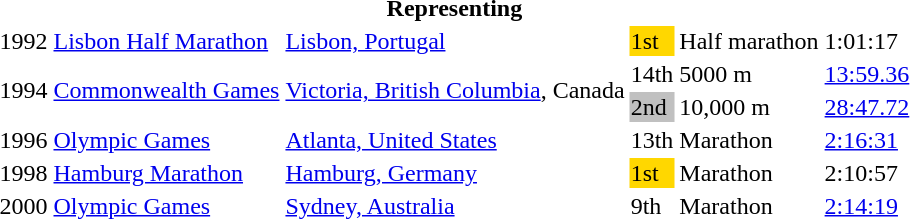<table>
<tr>
<th colspan="6">Representing </th>
</tr>
<tr>
<td>1992</td>
<td><a href='#'>Lisbon Half Marathon</a></td>
<td><a href='#'>Lisbon, Portugal</a></td>
<td bgcolor=gold>1st</td>
<td>Half marathon</td>
<td>1:01:17</td>
</tr>
<tr>
<td rowspan=2>1994</td>
<td rowspan=2><a href='#'>Commonwealth Games</a></td>
<td rowspan=2><a href='#'>Victoria, British Columbia</a>, Canada</td>
<td>14th</td>
<td>5000 m</td>
<td><a href='#'>13:59.36</a></td>
</tr>
<tr>
<td bgcolor="silver">2nd</td>
<td>10,000 m</td>
<td><a href='#'>28:47.72</a></td>
</tr>
<tr>
<td>1996</td>
<td><a href='#'>Olympic Games</a></td>
<td><a href='#'>Atlanta, United States</a></td>
<td>13th</td>
<td>Marathon</td>
<td><a href='#'>2:16:31</a></td>
</tr>
<tr>
<td>1998</td>
<td><a href='#'>Hamburg Marathon</a></td>
<td><a href='#'>Hamburg, Germany</a></td>
<td bgcolor="gold">1st</td>
<td>Marathon</td>
<td>2:10:57</td>
</tr>
<tr>
<td>2000</td>
<td><a href='#'>Olympic Games</a></td>
<td><a href='#'>Sydney, Australia</a></td>
<td>9th</td>
<td>Marathon</td>
<td><a href='#'>2:14:19</a></td>
</tr>
</table>
